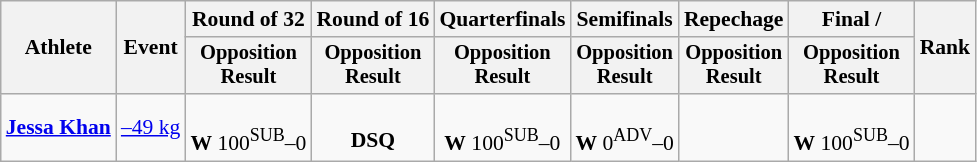<table class=wikitable style=font-size:90%;text-align:center>
<tr>
<th rowspan="2">Athlete</th>
<th rowspan="2">Event</th>
<th>Round of 32</th>
<th>Round of 16</th>
<th>Quarterfinals</th>
<th>Semifinals</th>
<th>Repechage</th>
<th>Final / </th>
<th rowspan=2>Rank</th>
</tr>
<tr style="font-size:95%">
<th>Opposition<br>Result</th>
<th>Opposition<br>Result</th>
<th>Opposition<br>Result</th>
<th>Opposition<br>Result</th>
<th>Opposition<br>Result</th>
<th>Opposition<br>Result</th>
</tr>
<tr>
<td align=left><strong><a href='#'>Jessa Khan</a></strong></td>
<td align=left><a href='#'>–49 kg</a></td>
<td><br><strong>W</strong> 100<sup>SUB</sup>–0</td>
<td><br><strong>DSQ</strong></td>
<td><br><strong>W</strong> 100<sup>SUB</sup>–0</td>
<td><br><strong>W</strong> 0<sup>ADV</sup>–0</td>
<td></td>
<td><br><strong>W</strong> 100<sup>SUB</sup>–0</td>
<td></td>
</tr>
</table>
